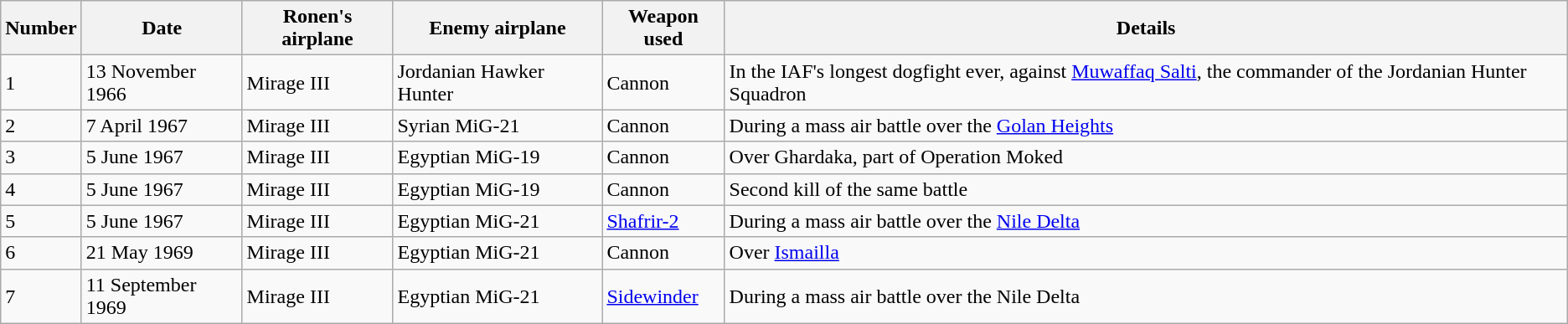<table class="wikitable">
<tr>
<th>Number</th>
<th>Date</th>
<th>Ronen's airplane</th>
<th>Enemy airplane</th>
<th>Weapon used</th>
<th>Details</th>
</tr>
<tr>
<td>1</td>
<td>13 November 1966</td>
<td>Mirage III</td>
<td>Jordanian Hawker Hunter</td>
<td>Cannon</td>
<td>In the IAF's longest dogfight ever, against <a href='#'>Muwaffaq Salti</a>, the commander of the Jordanian Hunter Squadron</td>
</tr>
<tr>
<td>2</td>
<td>7 April 1967</td>
<td>Mirage III</td>
<td>Syrian MiG-21</td>
<td>Cannon</td>
<td>During a mass air battle over the <a href='#'>Golan Heights</a></td>
</tr>
<tr>
<td>3</td>
<td>5 June 1967</td>
<td>Mirage III</td>
<td>Egyptian MiG-19</td>
<td>Cannon</td>
<td>Over Ghardaka, part of Operation Moked</td>
</tr>
<tr>
<td>4</td>
<td>5 June 1967</td>
<td>Mirage III</td>
<td>Egyptian MiG-19</td>
<td>Cannon</td>
<td>Second kill of the same battle</td>
</tr>
<tr>
<td>5</td>
<td>5 June 1967</td>
<td>Mirage III</td>
<td>Egyptian MiG-21</td>
<td><a href='#'>Shafrir-2</a></td>
<td>During a mass air battle over the <a href='#'>Nile Delta</a></td>
</tr>
<tr>
<td>6</td>
<td>21 May 1969</td>
<td>Mirage III</td>
<td>Egyptian MiG-21</td>
<td>Cannon</td>
<td>Over <a href='#'>Ismailla</a></td>
</tr>
<tr>
<td>7</td>
<td>11 September 1969</td>
<td>Mirage III</td>
<td>Egyptian MiG-21</td>
<td><a href='#'>Sidewinder</a></td>
<td>During a mass air battle over the Nile Delta</td>
</tr>
</table>
